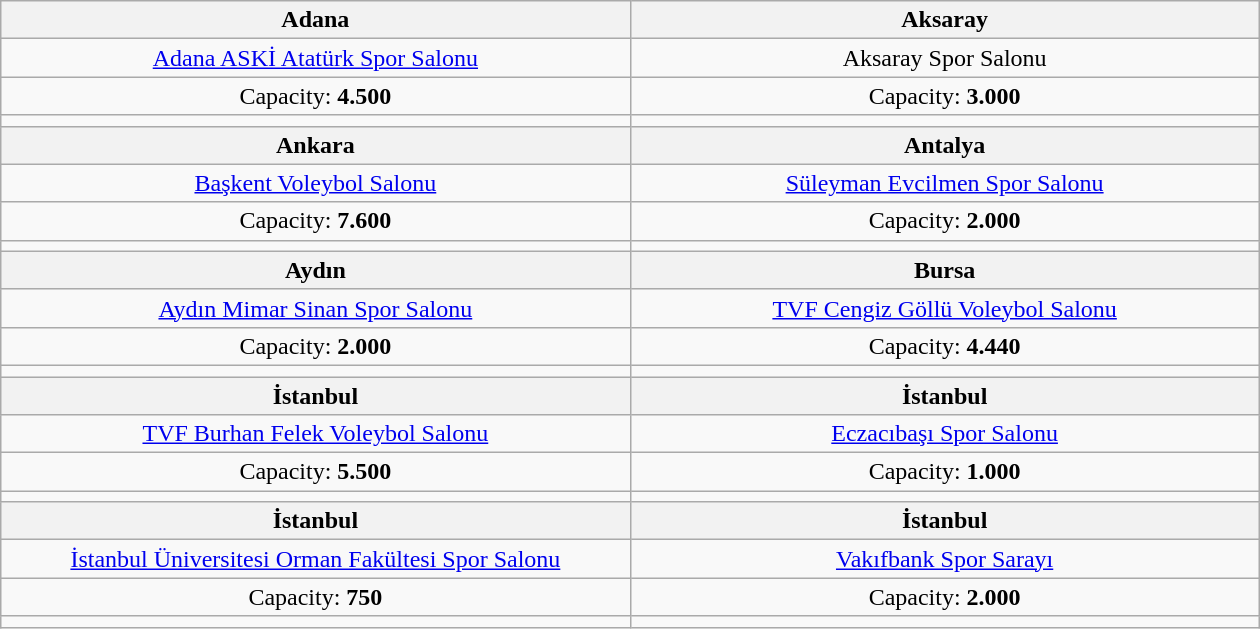<table class="wikitable" style="text-align:center" width=840>
<tr>
<th width=50%>Adana</th>
<th width=50%>Aksaray</th>
</tr>
<tr>
<td><a href='#'>Adana ASKİ Atatürk Spor Salonu</a></td>
<td>Aksaray Spor Salonu</td>
</tr>
<tr>
<td>Capacity: <strong>4.500</strong></td>
<td>Capacity: <strong>3.000</strong></td>
</tr>
<tr>
<td></td>
<td></td>
</tr>
<tr>
<th width=50%>Ankara</th>
<th width=50%>Antalya</th>
</tr>
<tr>
<td><a href='#'>Başkent Voleybol Salonu</a></td>
<td><a href='#'>Süleyman Evcilmen Spor Salonu</a></td>
</tr>
<tr>
<td>Capacity: <strong>7.600</strong></td>
<td>Capacity: <strong>2.000</strong></td>
</tr>
<tr>
<td></td>
<td></td>
</tr>
<tr>
<th width=50%>Aydın</th>
<th width=50%>Bursa</th>
</tr>
<tr>
<td><a href='#'>Aydın Mimar Sinan Spor Salonu</a></td>
<td><a href='#'>TVF Cengiz Göllü Voleybol Salonu</a></td>
</tr>
<tr>
<td>Capacity: <strong>2.000</strong></td>
<td>Capacity: <strong>4.440</strong></td>
</tr>
<tr>
<td></td>
<td></td>
</tr>
<tr>
<th width=50%>İstanbul</th>
<th width=50%>İstanbul</th>
</tr>
<tr>
<td><a href='#'>TVF Burhan Felek Voleybol Salonu</a></td>
<td><a href='#'>Eczacıbaşı Spor Salonu</a></td>
</tr>
<tr>
<td>Capacity: <strong>5.500</strong></td>
<td>Capacity: <strong>1.000</strong></td>
</tr>
<tr>
<td></td>
<td></td>
</tr>
<tr>
<th width=%50>İstanbul</th>
<th width=%50>İstanbul</th>
</tr>
<tr>
<td><a href='#'>İstanbul Üniversitesi Orman Fakültesi Spor Salonu</a></td>
<td><a href='#'>Vakıfbank Spor Sarayı</a></td>
</tr>
<tr>
<td>Capacity: <strong>750</strong></td>
<td>Capacity: <strong>2.000</strong></td>
</tr>
<tr>
<td></td>
<td></td>
</tr>
</table>
